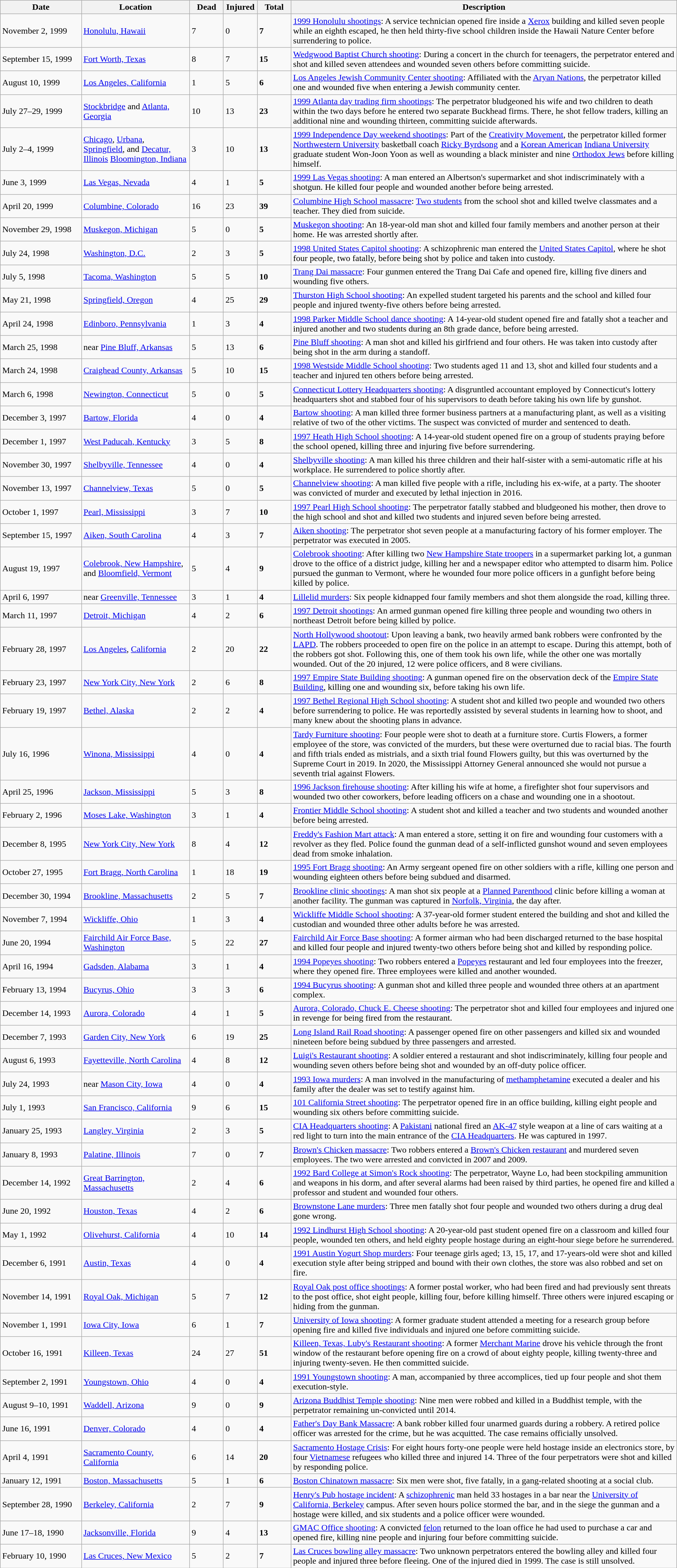<table class="wikitable sortable">
<tr>
<th width=12%>Date</th>
<th width=16%>Location</th>
<th width=5%>Dead</th>
<th width=5%>Injured</th>
<th width=5%>Total</th>
<th width=60%>Description</th>
</tr>
<tr>
<td>November 2, 1999</td>
<td><a href='#'>Honolulu, Hawaii</a></td>
<td>7</td>
<td>0</td>
<td><strong>7</strong></td>
<td><a href='#'>1999 Honolulu shootings</a>: A service technician opened fire inside a <a href='#'>Xerox</a> building and killed seven people while an eighth escaped, he then held thirty-five school children inside the Hawaii Nature Center before surrendering to police.</td>
</tr>
<tr>
<td>September 15, 1999</td>
<td><a href='#'>Fort Worth, Texas</a></td>
<td>8</td>
<td>7</td>
<td><strong>15</strong></td>
<td><a href='#'>Wedgwood Baptist Church shooting</a>: During a concert in the church for teenagers, the perpetrator entered and shot and killed seven attendees and wounded seven others before committing suicide.</td>
</tr>
<tr>
<td>August 10, 1999</td>
<td><a href='#'>Los Angeles, California</a></td>
<td>1</td>
<td>5</td>
<td><strong>6</strong></td>
<td><a href='#'>Los Angeles Jewish Community Center shooting</a>: Affiliated with the <a href='#'>Aryan Nations</a>, the perpetrator killed one and wounded five when entering a Jewish community center.</td>
</tr>
<tr>
<td>July 27–29, 1999</td>
<td><a href='#'>Stockbridge</a> and <a href='#'>Atlanta, Georgia</a></td>
<td>10</td>
<td>13</td>
<td><strong>23</strong></td>
<td><a href='#'>1999 Atlanta day trading firm shootings</a>: The perpetrator bludgeoned his wife and two children to death within the two days before he entered two separate Buckhead firms. There, he shot fellow traders, killing an additional nine and wounding thirteen, committing suicide afterwards.</td>
</tr>
<tr>
<td>July 2–4, 1999</td>
<td><a href='#'>Chicago</a>, <a href='#'>Urbana</a>, <a href='#'>Springfield</a>, and <a href='#'>Decatur, Illinois</a> <a href='#'>Bloomington, Indiana</a></td>
<td>3</td>
<td>10</td>
<td><strong>13</strong></td>
<td><a href='#'>1999 Independence Day weekend shootings</a>: Part of the <a href='#'>Creativity Movement</a>, the perpetrator killed former <a href='#'>Northwestern University</a> basketball coach <a href='#'>Ricky Byrdsong</a> and a <a href='#'>Korean American</a> <a href='#'>Indiana University</a> graduate student Won-Joon Yoon as well as wounding a black minister and nine <a href='#'>Orthodox Jews</a> before killing himself.</td>
</tr>
<tr>
<td>June 3, 1999</td>
<td><a href='#'>Las Vegas, Nevada</a></td>
<td>4</td>
<td>1</td>
<td><strong>5</strong></td>
<td><a href='#'>1999 Las Vegas shooting</a>: A man entered an Albertson's supermarket and shot indiscriminately with a shotgun. He killed four people and wounded another before being arrested.</td>
</tr>
<tr>
<td>April 20, 1999</td>
<td><a href='#'>Columbine, Colorado</a></td>
<td>16</td>
<td>23</td>
<td><strong>39</strong></td>
<td><a href='#'>Columbine High School massacre</a>: <a href='#'>Two students</a> from the school shot and killed twelve classmates and a teacher. They died from suicide.</td>
</tr>
<tr>
<td>November 29, 1998</td>
<td><a href='#'>Muskegon, Michigan</a></td>
<td>5</td>
<td>0</td>
<td><strong>5</strong></td>
<td><a href='#'>Muskegon shooting</a>: An 18-year-old man shot and killed four family members and another person at their home. He was arrested shortly after.</td>
</tr>
<tr>
<td>July 24, 1998</td>
<td><a href='#'>Washington, D.C.</a></td>
<td>2</td>
<td>3</td>
<td><strong>5</strong></td>
<td><a href='#'>1998 United States Capitol shooting</a>: A schizophrenic man entered the <a href='#'>United States Capitol</a>, where he shot four people, two fatally, before being shot by police and taken into custody.</td>
</tr>
<tr>
<td>July 5, 1998</td>
<td><a href='#'>Tacoma, Washington</a></td>
<td>5</td>
<td>5</td>
<td><strong>10</strong></td>
<td><a href='#'>Trang Dai massacre</a>: Four gunmen entered the Trang Dai Cafe and opened fire, killing five diners and wounding five others.</td>
</tr>
<tr>
<td>May 21, 1998</td>
<td><a href='#'>Springfield, Oregon</a></td>
<td>4</td>
<td>25</td>
<td><strong>29</strong></td>
<td><a href='#'>Thurston High School shooting</a>: An expelled student targeted his parents and the school and killed four people and injured twenty-five others before being arrested.</td>
</tr>
<tr>
<td>April 24, 1998</td>
<td><a href='#'>Edinboro, Pennsylvania</a></td>
<td>1</td>
<td>3</td>
<td><strong>4</strong></td>
<td><a href='#'>1998 Parker Middle School dance shooting</a>: A 14-year-old student opened fire and fatally shot a teacher and injured another and two students during an 8th grade dance, before being arrested.</td>
</tr>
<tr>
<td>March 25, 1998</td>
<td>near <a href='#'>Pine Bluff, Arkansas</a></td>
<td>5</td>
<td>13</td>
<td><strong>6</strong></td>
<td><a href='#'>Pine Bluff shooting</a>: A man shot and killed his girlfriend and four others. He was taken into custody after being shot in the arm during a standoff.</td>
</tr>
<tr>
<td>March 24, 1998</td>
<td><a href='#'>Craighead County, Arkansas</a></td>
<td>5</td>
<td>10</td>
<td><strong>15</strong></td>
<td><a href='#'>1998 Westside Middle School shooting</a>: Two students aged 11 and 13, shot and killed four students and a teacher and injured ten others before being arrested.</td>
</tr>
<tr>
<td>March 6, 1998</td>
<td><a href='#'>Newington, Connecticut</a></td>
<td>5</td>
<td>0</td>
<td><strong>5</strong></td>
<td><a href='#'>Connecticut Lottery Headquarters shooting</a>: A disgruntled accountant employed by Connecticut's lottery headquarters shot and stabbed four of his supervisors to death before taking his own life by gunshot.</td>
</tr>
<tr>
<td>December 3, 1997</td>
<td><a href='#'>Bartow, Florida</a></td>
<td>4</td>
<td>0</td>
<td><strong>4</strong></td>
<td><a href='#'>Bartow shooting</a>: A man killed three former business partners at a manufacturing plant, as well as a visiting relative of two of the other victims. The suspect was convicted of murder and sentenced to death.</td>
</tr>
<tr>
<td>December 1, 1997</td>
<td><a href='#'>West Paducah, Kentucky</a></td>
<td>3</td>
<td>5</td>
<td><strong>8</strong></td>
<td><a href='#'>1997 Heath High School shooting</a>: A 14-year-old student opened fire on a group of students praying before the school opened, killing three and injuring five before surrendering.</td>
</tr>
<tr>
<td>November 30, 1997</td>
<td><a href='#'>Shelbyville, Tennessee</a></td>
<td>4</td>
<td>0</td>
<td><strong>4</strong></td>
<td><a href='#'>Shelbyville shooting</a>: A man killed his three children and their half-sister with a semi-automatic rifle at his workplace. He surrendered to police shortly after.</td>
</tr>
<tr>
<td>November 13, 1997</td>
<td><a href='#'>Channelview, Texas</a></td>
<td>5</td>
<td>0</td>
<td><strong>5</strong></td>
<td><a href='#'>Channelview shooting</a>: A man killed five people with a rifle, including his ex-wife, at a party. The shooter was convicted of murder and executed by lethal injection in 2016.</td>
</tr>
<tr>
<td>October 1, 1997</td>
<td><a href='#'>Pearl, Mississippi</a></td>
<td>3</td>
<td>7</td>
<td><strong>10</strong></td>
<td><a href='#'>1997 Pearl High School shooting</a>: The perpetrator fatally stabbed and bludgeoned his mother, then drove to the high school and shot and killed two students and injured seven before being arrested.</td>
</tr>
<tr>
<td>September 15, 1997</td>
<td><a href='#'>Aiken, South Carolina</a></td>
<td>4</td>
<td>3</td>
<td><strong>7</strong></td>
<td><a href='#'>Aiken shooting</a>: The perpetrator shot seven people at a manufacturing factory of his former employer. The perpetrator was executed in 2005.</td>
</tr>
<tr>
<td>August 19, 1997</td>
<td><a href='#'>Colebrook, New Hampshire</a>, and <a href='#'>Bloomfield, Vermont</a></td>
<td>5</td>
<td>4</td>
<td><strong>9</strong></td>
<td><a href='#'>Colebrook shooting</a>: After killing two <a href='#'>New Hampshire State troopers</a> in a supermarket parking lot, a gunman drove to the office of a district judge, killing her and a newspaper editor who attempted to disarm him. Police pursued the gunman to Vermont, where he wounded four more police officers in a gunfight before being killed by police.</td>
</tr>
<tr>
<td>April 6, 1997</td>
<td>near <a href='#'>Greenville, Tennessee</a></td>
<td>3</td>
<td>1</td>
<td><strong>4</strong></td>
<td><a href='#'>Lillelid murders</a>: Six people kidnapped four family members and shot them alongside the road, killing three.</td>
</tr>
<tr>
<td>March 11, 1997</td>
<td><a href='#'>Detroit, Michigan</a></td>
<td>4</td>
<td>2</td>
<td><strong>6</strong></td>
<td><a href='#'>1997 Detroit shootings</a>: An armed gunman opened fire killing three people and wounding two others in northeast Detroit before being killed by police.</td>
</tr>
<tr>
<td>February 28, 1997</td>
<td><a href='#'>Los Angeles</a>, <a href='#'>California</a></td>
<td>2</td>
<td>20</td>
<td><strong>22</strong></td>
<td><a href='#'>North Hollywood shootout</a>: Upon leaving a bank, two heavily armed bank robbers were confronted by the <a href='#'>LAPD</a>. The robbers proceeded to open fire on the police in an attempt to escape. During this attempt, both of the robbers got shot. Following this, one of them took his own life, while the other one was mortally wounded. Out of the 20 injured, 12 were police officers, and 8 were civilians.</td>
</tr>
<tr>
<td>February 23, 1997</td>
<td><a href='#'>New York City, New York</a></td>
<td>2</td>
<td>6</td>
<td><strong>8</strong></td>
<td><a href='#'>1997 Empire State Building shooting</a>: A gunman opened fire on the observation deck of the <a href='#'>Empire State Building</a>, killing one and wounding six, before taking his own life.</td>
</tr>
<tr>
<td>February 19, 1997</td>
<td><a href='#'>Bethel, Alaska</a></td>
<td>2</td>
<td>2</td>
<td><strong>4</strong></td>
<td><a href='#'>1997 Bethel Regional High School shooting</a>: A student shot and killed two people and wounded two others before surrendering to police. He was reportedly assisted by several students in learning how to shoot, and many knew about the shooting plans in advance.</td>
</tr>
<tr>
<td>July 16, 1996</td>
<td><a href='#'>Winona, Mississippi</a></td>
<td>4</td>
<td>0</td>
<td><strong>4</strong></td>
<td><a href='#'>Tardy Furniture shooting</a>: Four people were shot to death at a furniture store. Curtis Flowers, a former employee of the store, was convicted of the murders, but these were overturned due to racial bias. The fourth and fifth trials ended as mistrials, and a sixth trial found Flowers guilty, but this was overturned by the Supreme Court in 2019. In 2020, the Mississippi Attorney General announced she would not pursue a seventh trial against Flowers.</td>
</tr>
<tr>
<td>April 25, 1996</td>
<td><a href='#'>Jackson, Mississippi</a></td>
<td>5</td>
<td>3</td>
<td><strong>8</strong></td>
<td><a href='#'>1996 Jackson firehouse shooting</a>: After killing his wife at home, a firefighter shot four supervisors and wounded two other coworkers, before leading officers on a chase and wounding one in a shootout.</td>
</tr>
<tr>
<td>February 2, 1996</td>
<td><a href='#'>Moses Lake, Washington</a></td>
<td>3</td>
<td>1</td>
<td><strong>4</strong></td>
<td><a href='#'>Frontier Middle School shooting</a>: A student shot and killed a teacher and two students and wounded another before being arrested.</td>
</tr>
<tr>
<td>December 8, 1995</td>
<td><a href='#'>New York City, New York</a></td>
<td>8</td>
<td>4</td>
<td><strong>12</strong></td>
<td><a href='#'>Freddy's Fashion Mart attack</a>: A man entered a store, setting it on fire and wounding four customers with a revolver as they fled. Police found the gunman dead of a self-inflicted gunshot wound and seven employees dead from smoke inhalation.</td>
</tr>
<tr>
<td>October 27, 1995</td>
<td><a href='#'>Fort Bragg, North Carolina</a></td>
<td>1</td>
<td>18</td>
<td><strong>19</strong></td>
<td><a href='#'>1995 Fort Bragg shooting</a>: An Army sergeant opened fire on other soldiers with a rifle, killing one person and wounding eighteen others before being subdued and disarmed.</td>
</tr>
<tr>
<td>December 30, 1994</td>
<td><a href='#'>Brookline, Massachusetts</a></td>
<td>2</td>
<td>5</td>
<td><strong>7</strong></td>
<td><a href='#'>Brookline clinic shootings</a>: A man shot six people at a <a href='#'>Planned Parenthood</a> clinic before killing a woman at another facility. The gunman was captured in <a href='#'>Norfolk, Virginia</a>, the day after.</td>
</tr>
<tr>
<td>November 7, 1994</td>
<td><a href='#'>Wickliffe, Ohio</a></td>
<td>1</td>
<td>3</td>
<td><strong>4</strong></td>
<td><a href='#'>Wickliffe Middle School shooting</a>: A 37-year-old former student entered the building and shot and killed the custodian and wounded three other adults before he was arrested.</td>
</tr>
<tr>
<td>June 20, 1994</td>
<td><a href='#'>Fairchild Air Force Base, Washington</a></td>
<td>5</td>
<td>22</td>
<td><strong>27</strong></td>
<td><a href='#'>Fairchild Air Force Base shooting</a>: A former airman who had been discharged returned to the base hospital and killed four people and injured twenty-two others before being shot and killed by responding police.</td>
</tr>
<tr>
<td>April 16, 1994</td>
<td><a href='#'>Gadsden, Alabama</a></td>
<td>3</td>
<td>1</td>
<td><strong>4</strong></td>
<td><a href='#'>1994 Popeyes shooting</a>: Two robbers entered a <a href='#'>Popeyes</a> restaurant and led four employees into the freezer, where they opened fire. Three employees were killed and another wounded.</td>
</tr>
<tr>
<td>February 13, 1994</td>
<td><a href='#'>Bucyrus, Ohio</a></td>
<td>3</td>
<td>3</td>
<td><strong>6</strong></td>
<td><a href='#'>1994 Bucyrus shooting</a>: A gunman shot and killed three people and wounded three others at an apartment complex.</td>
</tr>
<tr>
<td>December 14, 1993</td>
<td><a href='#'>Aurora, Colorado</a></td>
<td>4</td>
<td>1</td>
<td><strong>5</strong></td>
<td><a href='#'>Aurora, Colorado, Chuck E. Cheese shooting</a>: The perpetrator shot and killed four employees and injured one in revenge for being fired from the restaurant.</td>
</tr>
<tr>
<td>December 7, 1993</td>
<td><a href='#'>Garden City, New York</a></td>
<td>6</td>
<td>19</td>
<td><strong>25</strong></td>
<td><a href='#'>Long Island Rail Road shooting</a>: A passenger opened fire on other passengers and killed six and wounded nineteen before being subdued by three passengers and arrested.</td>
</tr>
<tr>
<td>August 6, 1993</td>
<td><a href='#'>Fayetteville, North Carolina</a></td>
<td>4</td>
<td>8</td>
<td><strong>12</strong></td>
<td><a href='#'>Luigi's Restaurant shooting</a>: A soldier entered a restaurant and shot indiscriminately, killing four people and wounding seven others before being shot and wounded by an off-duty police officer.</td>
</tr>
<tr>
<td>July 24, 1993</td>
<td>near <a href='#'>Mason City, Iowa</a></td>
<td>4</td>
<td>0</td>
<td><strong>4</strong></td>
<td><a href='#'>1993 Iowa murders</a>: A man involved in the manufacturing of <a href='#'>methamphetamine</a> executed a dealer and his family after the dealer was set to testify against him.</td>
</tr>
<tr>
<td>July 1, 1993</td>
<td><a href='#'>San Francisco, California</a></td>
<td>9</td>
<td>6</td>
<td><strong>15</strong></td>
<td><a href='#'>101 California Street shooting</a>: The perpetrator opened fire in an office building, killing eight people and wounding six others before committing suicide.</td>
</tr>
<tr>
<td>January 25, 1993</td>
<td><a href='#'>Langley, Virginia</a></td>
<td>2</td>
<td>3</td>
<td><strong>5</strong></td>
<td><a href='#'>CIA Headquarters shooting</a>: A <a href='#'>Pakistani</a> national fired an <a href='#'>AK-47</a> style weapon at a line of cars waiting at a red light to turn into the main entrance of the <a href='#'>CIA Headquarters</a>. He was captured in 1997.</td>
</tr>
<tr>
<td>January 8, 1993</td>
<td><a href='#'>Palatine, Illinois</a></td>
<td>7</td>
<td>0</td>
<td><strong>7</strong></td>
<td><a href='#'>Brown's Chicken massacre</a>: Two robbers entered a <a href='#'>Brown's Chicken restaurant</a> and murdered seven employees. The two were arrested and convicted in 2007 and 2009.</td>
</tr>
<tr>
<td>December 14, 1992</td>
<td><a href='#'>Great Barrington, Massachusetts</a></td>
<td>2</td>
<td>4</td>
<td><strong>6</strong></td>
<td><a href='#'>1992 Bard College at Simon's Rock shooting</a>: The perpetrator, Wayne Lo, had been stockpiling ammunition and weapons in his dorm, and after several alarms had been raised by third parties, he opened fire and killed a professor and student and wounded four others.</td>
</tr>
<tr>
<td>June 20, 1992</td>
<td><a href='#'>Houston, Texas</a></td>
<td>4</td>
<td>2</td>
<td><strong>6</strong></td>
<td><a href='#'>Brownstone Lane murders</a>: Three men fatally shot four people and wounded two others during a drug deal gone wrong.</td>
</tr>
<tr>
<td>May 1, 1992</td>
<td><a href='#'>Olivehurst, California</a></td>
<td>4</td>
<td>10</td>
<td><strong>14</strong></td>
<td><a href='#'>1992 Lindhurst High School shooting</a>: A 20-year-old past student opened fire on a classroom and killed four people, wounded ten others, and held eighty people hostage during an eight-hour siege before he surrendered.</td>
</tr>
<tr>
<td>December 6, 1991</td>
<td><a href='#'>Austin, Texas</a></td>
<td>4</td>
<td>0</td>
<td><strong>4</strong></td>
<td><a href='#'>1991 Austin Yogurt Shop murders</a>: Four teenage girls aged; 13, 15, 17, and 17-years-old were shot and killed execution style after being stripped and bound with their own clothes, the store was also robbed and set on fire.</td>
</tr>
<tr>
<td>November 14, 1991</td>
<td><a href='#'>Royal Oak, Michigan</a></td>
<td>5</td>
<td>7</td>
<td><strong>12</strong></td>
<td><a href='#'>Royal Oak post office shootings</a>: A former postal worker, who had been fired and had previously sent threats to the post office, shot eight people, killing four, before killing himself. Three others were injured escaping or hiding from the gunman.</td>
</tr>
<tr>
<td>November 1, 1991</td>
<td><a href='#'>Iowa City, Iowa</a></td>
<td>6</td>
<td>1</td>
<td><strong>7</strong></td>
<td><a href='#'>University of Iowa shooting</a>: A former graduate student attended a meeting for a research group before opening fire and killed five individuals and injured one before committing suicide.</td>
</tr>
<tr>
<td>October 16, 1991</td>
<td><a href='#'>Killeen, Texas</a></td>
<td>24</td>
<td>27</td>
<td><strong>51</strong></td>
<td><a href='#'>Killeen, Texas, Luby's Restaurant shooting</a>: A former <a href='#'>Merchant Marine</a> drove his vehicle through the front window of the restaurant before opening fire on a crowd of about eighty people, killing twenty-three and injuring twenty-seven. He then committed suicide.</td>
</tr>
<tr>
<td>September 2, 1991</td>
<td><a href='#'>Youngstown, Ohio</a></td>
<td>4</td>
<td>0</td>
<td><strong>4</strong></td>
<td><a href='#'>1991 Youngstown shooting</a>: A man, accompanied by three accomplices, tied up four people and shot them execution-style.</td>
</tr>
<tr>
<td>August 9–10, 1991</td>
<td><a href='#'>Waddell, Arizona</a></td>
<td>9</td>
<td>0</td>
<td><strong>9</strong></td>
<td><a href='#'>Arizona Buddhist Temple shooting</a>: Nine men were robbed and killed in a Buddhist temple, with the perpetrator remaining un-convicted until 2014.</td>
</tr>
<tr>
<td>June 16, 1991</td>
<td><a href='#'>Denver, Colorado</a></td>
<td>4</td>
<td>0</td>
<td><strong>4</strong></td>
<td><a href='#'>Father's Day Bank Massacre</a>: A bank robber killed four unarmed guards during a robbery. A retired police officer was arrested for the crime, but he was acquitted. The case remains officially unsolved.</td>
</tr>
<tr>
<td>April 4, 1991</td>
<td><a href='#'>Sacramento County, California</a></td>
<td>6</td>
<td>14</td>
<td><strong>20</strong></td>
<td><a href='#'>Sacramento Hostage Crisis</a>: For eight hours forty-one people were held hostage inside an electronics store, by four <a href='#'>Vietnamese</a> refugees who killed three and injured 14. Three of the four perpetrators were shot and killed by responding police.</td>
</tr>
<tr>
<td>January 12, 1991</td>
<td><a href='#'>Boston, Massachusetts</a></td>
<td>5</td>
<td>1</td>
<td><strong>6</strong></td>
<td><a href='#'>Boston Chinatown massacre</a>: Six men were shot, five fatally, in a gang-related shooting at a social club.</td>
</tr>
<tr>
<td>September 28, 1990</td>
<td><a href='#'>Berkeley, California</a></td>
<td>2</td>
<td>7</td>
<td><strong>9</strong></td>
<td><a href='#'>Henry's Pub hostage incident</a>: A <a href='#'>schizophrenic</a> man held 33 hostages in a bar near the <a href='#'>University of California, Berkeley</a> campus. After seven hours police stormed the bar, and in the siege the gunman and a hostage were killed, and six students and a police officer were wounded.</td>
</tr>
<tr>
<td>June 17–18, 1990</td>
<td><a href='#'>Jacksonville, Florida</a></td>
<td>9</td>
<td>4</td>
<td><strong>13</strong></td>
<td><a href='#'>GMAC Office shooting</a>: A convicted <a href='#'>felon</a> returned to the loan office he had used to purchase a car and opened fire, killing nine people and injuring four before committing suicide.</td>
</tr>
<tr>
<td>February 10, 1990</td>
<td><a href='#'>Las Cruces, New Mexico</a></td>
<td>5</td>
<td>2</td>
<td><strong>7</strong></td>
<td><a href='#'>Las Cruces bowling alley massacre</a>: Two unknown perpetrators entered the bowling alley and killed four people and injured three before fleeing. One of the injured died in 1999. The case is still unsolved.</td>
</tr>
</table>
